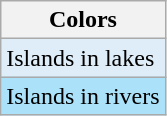<table class="wikitable">
<tr>
<th>Colors</th>
</tr>
<tr>
<td bgcolor="#DFEDF8">Islands in lakes</td>
</tr>
<tr>
<td bgcolor="#ABE2FA">Islands in rivers</td>
</tr>
</table>
